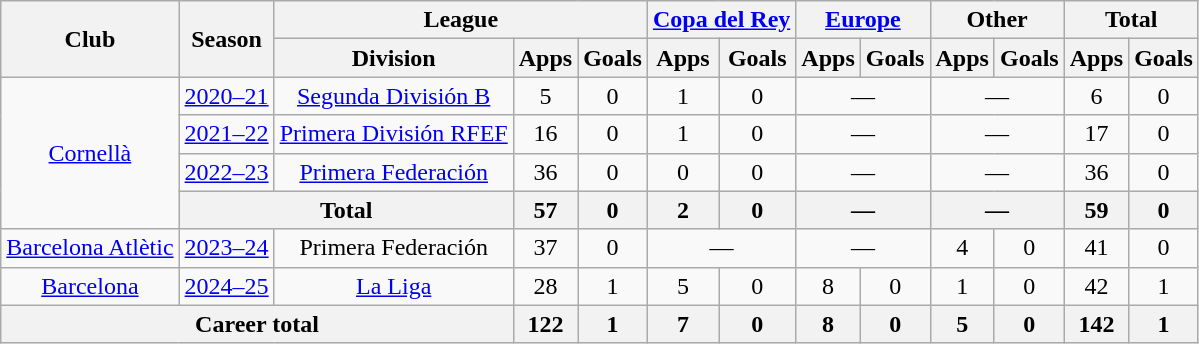<table class=wikitable style=text-align:center>
<tr>
<th rowspan="2">Club</th>
<th rowspan="2">Season</th>
<th colspan="3">League</th>
<th colspan="2"><a href='#'>Copa del Rey</a></th>
<th colspan="2"><a href='#'>Europe</a></th>
<th colspan="2">Other</th>
<th colspan="2">Total</th>
</tr>
<tr>
<th>Division</th>
<th>Apps</th>
<th>Goals</th>
<th>Apps</th>
<th>Goals</th>
<th>Apps</th>
<th>Goals</th>
<th>Apps</th>
<th>Goals</th>
<th>Apps</th>
<th>Goals</th>
</tr>
<tr>
<td rowspan="4"><a href='#'>Cornellà</a></td>
<td><a href='#'>2020–21</a></td>
<td><a href='#'>Segunda División B</a></td>
<td>5</td>
<td>0</td>
<td>1</td>
<td>0</td>
<td colspan="2">—</td>
<td colspan="2">—</td>
<td>6</td>
<td>0</td>
</tr>
<tr>
<td><a href='#'>2021–22</a></td>
<td><a href='#'>Primera División RFEF</a></td>
<td>16</td>
<td>0</td>
<td>1</td>
<td>0</td>
<td colspan="2">—</td>
<td colspan="2">—</td>
<td>17</td>
<td>0</td>
</tr>
<tr>
<td><a href='#'>2022–23</a></td>
<td><a href='#'>Primera Federación</a></td>
<td>36</td>
<td>0</td>
<td>0</td>
<td>0</td>
<td colspan="2">—</td>
<td colspan="2">—</td>
<td>36</td>
<td>0</td>
</tr>
<tr>
<th colspan="2">Total</th>
<th>57</th>
<th>0</th>
<th>2</th>
<th>0</th>
<th colspan="2">—</th>
<th colspan="2">—</th>
<th>59</th>
<th>0</th>
</tr>
<tr>
<td><a href='#'>Barcelona Atlètic</a></td>
<td><a href='#'>2023–24</a></td>
<td>Primera Federación</td>
<td>37</td>
<td>0</td>
<td colspan="2">—</td>
<td colspan="2">—</td>
<td>4</td>
<td>0</td>
<td>41</td>
<td>0</td>
</tr>
<tr>
<td><a href='#'>Barcelona</a></td>
<td><a href='#'>2024–25</a></td>
<td><a href='#'>La Liga</a></td>
<td>28</td>
<td>1</td>
<td>5</td>
<td>0</td>
<td>8</td>
<td>0</td>
<td>1</td>
<td>0</td>
<td>42</td>
<td>1</td>
</tr>
<tr>
<th colspan="3">Career total</th>
<th>122</th>
<th>1</th>
<th>7</th>
<th>0</th>
<th>8</th>
<th>0</th>
<th>5</th>
<th>0</th>
<th>142</th>
<th>1</th>
</tr>
</table>
